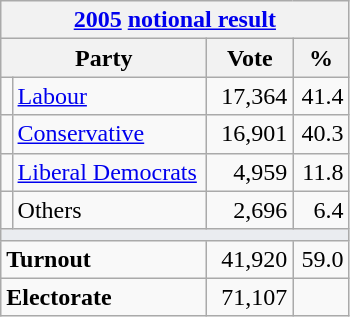<table class="wikitable">
<tr>
<th colspan="4"><a href='#'>2005</a> <a href='#'>notional result</a></th>
</tr>
<tr>
<th bgcolor="#DDDDFF" width="130px" colspan="2">Party</th>
<th bgcolor="#DDDDFF" width="50px">Vote</th>
<th bgcolor="#DDDDFF" width="30px">%</th>
</tr>
<tr>
<td></td>
<td><a href='#'>Labour</a></td>
<td align=right>17,364</td>
<td align=right>41.4</td>
</tr>
<tr>
<td></td>
<td><a href='#'>Conservative</a></td>
<td align=right>16,901</td>
<td align=right>40.3</td>
</tr>
<tr>
<td></td>
<td><a href='#'>Liberal Democrats</a></td>
<td align=right>4,959</td>
<td align=right>11.8</td>
</tr>
<tr>
<td></td>
<td>Others</td>
<td align=right>2,696</td>
<td align=right>6.4</td>
</tr>
<tr>
<td colspan="4" bgcolor="#EAECF0"></td>
</tr>
<tr>
<td colspan="2"><strong>Turnout</strong></td>
<td align=right>41,920</td>
<td align=right>59.0</td>
</tr>
<tr>
<td colspan="2"><strong>Electorate</strong></td>
<td align=right>71,107</td>
</tr>
</table>
